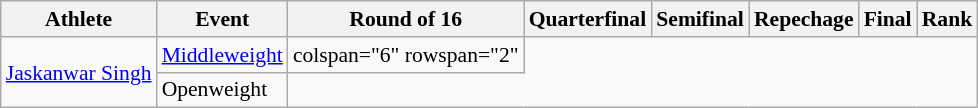<table class="wikitable" border="1" style="font-size:90%">
<tr>
<th>Athlete</th>
<th>Event</th>
<th>Round of 16</th>
<th>Quarterfinal</th>
<th>Semifinal</th>
<th>Repechage</th>
<th>Final</th>
<th>Rank</th>
</tr>
<tr align=center>
<td rowspan="2" align=left><a href='#'>Jaskanwar Singh</a></td>
<td><a href='#'>Middleweight</a></td>
<td>colspan="6" rowspan="2" </td>
</tr>
<tr>
<td>Openweight</td>
</tr>
</table>
